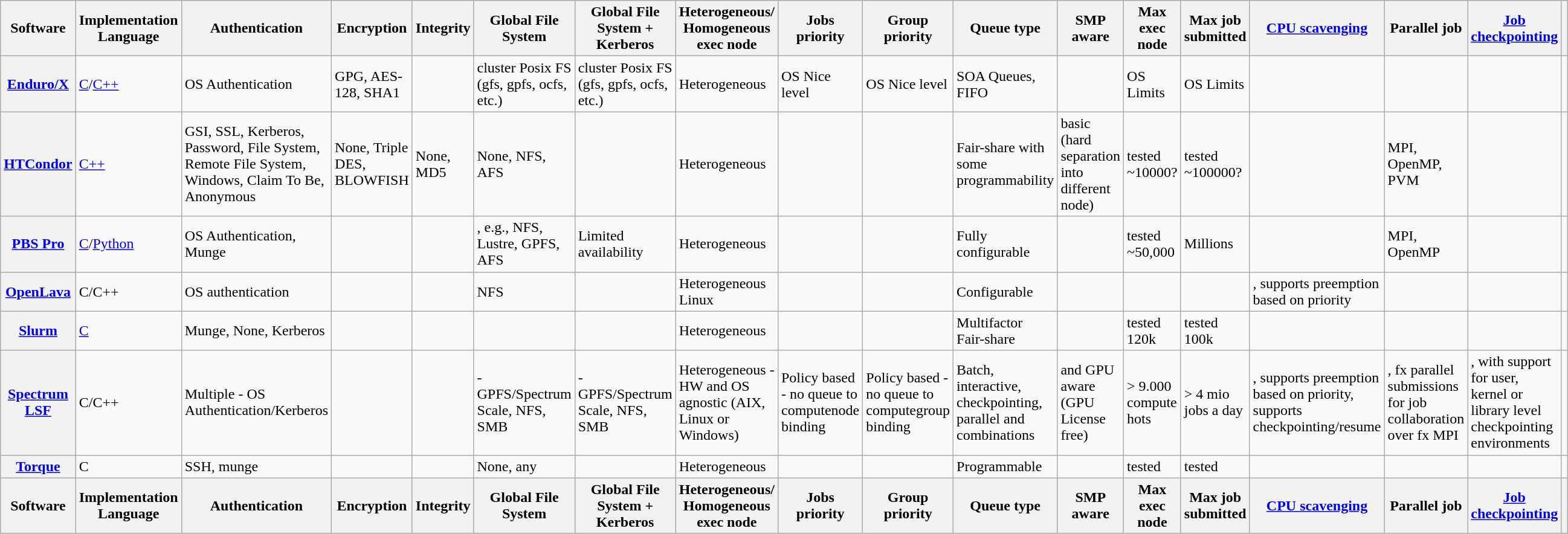<table class="wikitable sortable sort-under">
<tr>
<th>Software</th>
<th>Implementation Language</th>
<th>Authentication</th>
<th>Encryption</th>
<th>Integrity</th>
<th>Global File System</th>
<th>Global File System + Kerberos</th>
<th>Heterogeneous/ Homogeneous exec node</th>
<th>Jobs priority</th>
<th>Group priority</th>
<th>Queue type</th>
<th>SMP aware</th>
<th>Max exec node</th>
<th>Max job submitted</th>
<th><a href='#'>CPU scavenging</a></th>
<th>Parallel job</th>
<th><a href='#'>Job checkpointing</a></th>
<th></th>
</tr>
<tr>
<th><a href='#'>Enduro/X</a></th>
<td><a href='#'>C</a>/<a href='#'>C++</a></td>
<td>OS Authentication</td>
<td>GPG, AES-128, SHA1</td>
<td></td>
<td> cluster Posix FS (gfs, gpfs, ocfs, etc.)</td>
<td> cluster Posix FS (gfs, gpfs, ocfs, etc.)</td>
<td>Heterogeneous</td>
<td>OS Nice level</td>
<td>OS Nice level</td>
<td>SOA Queues, FIFO</td>
<td></td>
<td>OS Limits</td>
<td>OS Limits</td>
<td></td>
<td></td>
<td></td>
<td></td>
</tr>
<tr>
<th><a href='#'>HTCondor</a></th>
<td><a href='#'>C++</a></td>
<td>GSI, SSL, Kerberos, Password, File System, Remote File System, Windows, Claim To Be, Anonymous</td>
<td>None, Triple DES, BLOWFISH</td>
<td>None, MD5</td>
<td>None, NFS, AFS</td>
<td></td>
<td>Heterogeneous</td>
<td></td>
<td></td>
<td>Fair-share with some programmability</td>
<td>basic (hard separation into different node)</td>
<td>tested ~10000?</td>
<td>tested ~100000?</td>
<td></td>
<td>MPI, OpenMP, PVM</td>
<td></td>
<td></td>
</tr>
<tr>
<th><a href='#'>PBS Pro</a></th>
<td><a href='#'>C</a>/<a href='#'>Python</a></td>
<td>OS Authentication, Munge</td>
<td></td>
<td></td>
<td>, e.g., NFS, Lustre, GPFS, AFS</td>
<td>Limited availability</td>
<td>Heterogeneous</td>
<td></td>
<td></td>
<td>Fully configurable</td>
<td></td>
<td>tested ~50,000</td>
<td>Millions</td>
<td></td>
<td>MPI, OpenMP</td>
<td></td>
<td></td>
</tr>
<tr>
<th><a href='#'>OpenLava</a></th>
<td>C/C++</td>
<td>OS authentication</td>
<td></td>
<td></td>
<td>NFS</td>
<td></td>
<td>Heterogeneous Linux</td>
<td></td>
<td></td>
<td>Configurable</td>
<td></td>
<td></td>
<td></td>
<td>, supports preemption based on priority</td>
<td></td>
<td></td>
<td></td>
</tr>
<tr>
<th><a href='#'>Slurm</a></th>
<td><a href='#'>C</a></td>
<td>Munge, None, Kerberos</td>
<td></td>
<td></td>
<td></td>
<td></td>
<td>Heterogeneous</td>
<td></td>
<td></td>
<td>Multifactor Fair-share</td>
<td></td>
<td>tested 120k</td>
<td>tested 100k</td>
<td></td>
<td></td>
<td></td>
<td></td>
</tr>
<tr>
<th><a href='#'>Spectrum LSF</a></th>
<td>C/C++</td>
<td>Multiple - OS Authentication/Kerberos</td>
<td></td>
<td></td>
<td> - GPFS/Spectrum Scale, NFS, SMB</td>
<td> - GPFS/Spectrum Scale, NFS, SMB</td>
<td>Heterogeneous - HW and OS agnostic (AIX, Linux or Windows)</td>
<td>Policy based - no queue to computenode binding</td>
<td>Policy based - no queue to computegroup binding</td>
<td>Batch, interactive, checkpointing, parallel and combinations</td>
<td> and GPU aware (GPU License free)</td>
<td>> 9.000 compute hots</td>
<td>> 4 mio jobs a day</td>
<td>, supports preemption based on priority, supports checkpointing/resume</td>
<td>, fx parallel submissions for job collaboration over fx MPI</td>
<td>, with support for user, kernel or library level checkpointing environments</td>
<td></td>
</tr>
<tr>
<th><a href='#'>Torque</a></th>
<td>C</td>
<td>SSH, munge</td>
<td></td>
<td></td>
<td>None, any</td>
<td></td>
<td>Heterogeneous</td>
<td></td>
<td></td>
<td>Programmable</td>
<td></td>
<td>tested</td>
<td>tested</td>
<td></td>
<td></td>
<td></td>
<td></td>
</tr>
<tr>
<th>Software</th>
<th>Implementation Language</th>
<th>Authentication</th>
<th>Encryption</th>
<th>Integrity</th>
<th>Global File System</th>
<th>Global File System + Kerberos</th>
<th>Heterogeneous/ Homogeneous exec node</th>
<th>Jobs priority</th>
<th>Group priority</th>
<th>Queue type</th>
<th>SMP aware</th>
<th>Max exec node</th>
<th>Max job submitted</th>
<th><a href='#'>CPU scavenging</a></th>
<th>Parallel job</th>
<th><a href='#'>Job checkpointing</a></th>
<th></th>
</tr>
</table>
